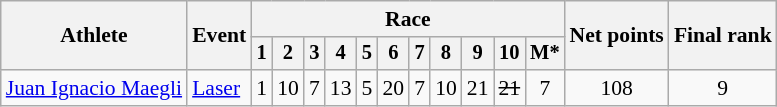<table class="wikitable" style="font-size:90%">
<tr>
<th rowspan="2">Athlete</th>
<th rowspan="2">Event</th>
<th colspan=11>Race</th>
<th rowspan=2>Net points</th>
<th rowspan=2>Final rank</th>
</tr>
<tr style="font-size:95%">
<th>1</th>
<th>2</th>
<th>3</th>
<th>4</th>
<th>5</th>
<th>6</th>
<th>7</th>
<th>8</th>
<th>9</th>
<th>10</th>
<th>M*</th>
</tr>
<tr align=center>
<td align=left><a href='#'>Juan Ignacio Maegli</a></td>
<td align=left><a href='#'>Laser</a></td>
<td>1</td>
<td>10</td>
<td>7</td>
<td>13</td>
<td>5</td>
<td>20</td>
<td>7</td>
<td>10</td>
<td>21</td>
<td><s>21</s></td>
<td>7</td>
<td>108</td>
<td>9</td>
</tr>
</table>
